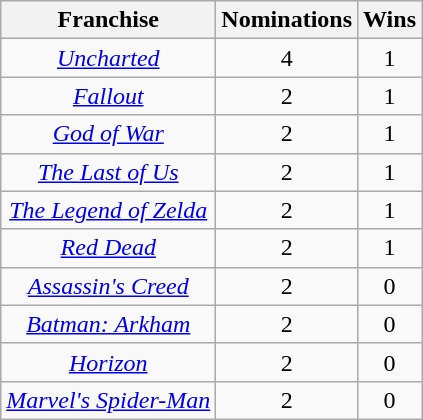<table class="wikitable sortable plainrowheaders" rowspan="2" style="text-align:center;" background: #f6e39c;>
<tr>
<th scope="col">Franchise</th>
<th scope="col">Nominations</th>
<th scope="col">Wins</th>
</tr>
<tr>
<td><em><a href='#'>Uncharted</a></em></td>
<td>4</td>
<td>1</td>
</tr>
<tr>
<td><em><a href='#'>Fallout</a></em></td>
<td>2</td>
<td>1</td>
</tr>
<tr>
<td><em><a href='#'>God of War</a></em></td>
<td>2</td>
<td>1</td>
</tr>
<tr>
<td><em><a href='#'>The Last of Us</a></em></td>
<td>2</td>
<td>1</td>
</tr>
<tr>
<td><em><a href='#'>The Legend of Zelda</a></em></td>
<td>2</td>
<td>1</td>
</tr>
<tr>
<td><em><a href='#'>Red Dead</a></em></td>
<td>2</td>
<td>1</td>
</tr>
<tr>
<td><em><a href='#'>Assassin's Creed</a></em></td>
<td>2</td>
<td>0</td>
</tr>
<tr>
<td><em><a href='#'>Batman: Arkham</a></em></td>
<td>2</td>
<td>0</td>
</tr>
<tr>
<td><em><a href='#'>Horizon</a></em></td>
<td>2</td>
<td>0</td>
</tr>
<tr>
<td><em><a href='#'>Marvel's Spider-Man</a></em></td>
<td>2</td>
<td>0</td>
</tr>
</table>
